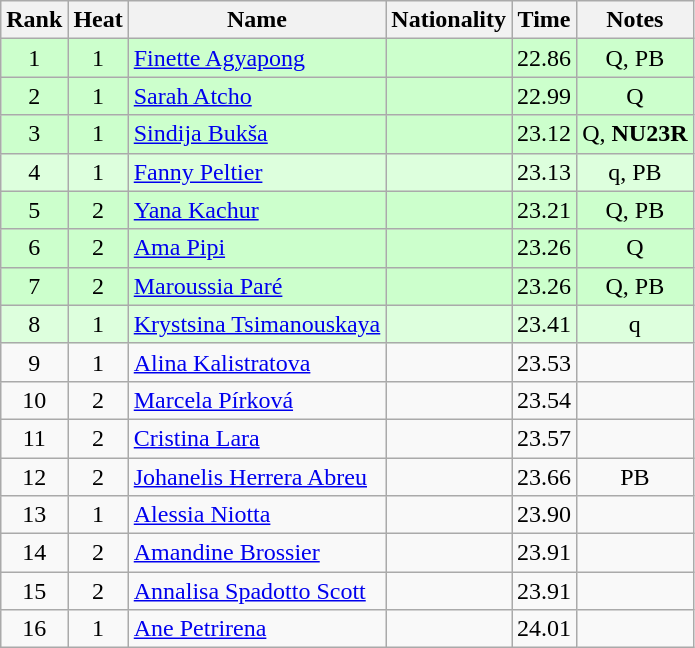<table class="wikitable sortable" style="text-align:center">
<tr>
<th>Rank</th>
<th>Heat</th>
<th>Name</th>
<th>Nationality</th>
<th>Time</th>
<th>Notes</th>
</tr>
<tr bgcolor=ccffcc>
<td>1</td>
<td>1</td>
<td align=left><a href='#'>Finette Agyapong</a></td>
<td align=left></td>
<td>22.86</td>
<td>Q, PB</td>
</tr>
<tr bgcolor=ccffcc>
<td>2</td>
<td>1</td>
<td align=left><a href='#'>Sarah Atcho</a></td>
<td align=left></td>
<td>22.99</td>
<td>Q</td>
</tr>
<tr bgcolor=ccffcc>
<td>3</td>
<td>1</td>
<td align=left><a href='#'>Sindija Bukša</a></td>
<td align=left></td>
<td>23.12</td>
<td>Q, <strong>NU23R</strong></td>
</tr>
<tr bgcolor=ddffdd>
<td>4</td>
<td>1</td>
<td align=left><a href='#'>Fanny Peltier</a></td>
<td align=left></td>
<td>23.13</td>
<td>q, PB</td>
</tr>
<tr bgcolor=ccffcc>
<td>5</td>
<td>2</td>
<td align=left><a href='#'>Yana Kachur</a></td>
<td align=left></td>
<td>23.21</td>
<td>Q, PB</td>
</tr>
<tr bgcolor=ccffcc>
<td>6</td>
<td>2</td>
<td align=left><a href='#'>Ama Pipi</a></td>
<td align=left></td>
<td>23.26</td>
<td>Q</td>
</tr>
<tr bgcolor=ccffcc>
<td>7</td>
<td>2</td>
<td align=left><a href='#'>Maroussia Paré</a></td>
<td align=left></td>
<td>23.26</td>
<td>Q, PB</td>
</tr>
<tr bgcolor=ddffdd>
<td>8</td>
<td>1</td>
<td align=left><a href='#'>Krystsina Tsimanouskaya</a></td>
<td align=left></td>
<td>23.41</td>
<td>q</td>
</tr>
<tr>
<td>9</td>
<td>1</td>
<td align=left><a href='#'>Alina Kalistratova</a></td>
<td align=left></td>
<td>23.53</td>
<td></td>
</tr>
<tr>
<td>10</td>
<td>2</td>
<td align=left><a href='#'>Marcela Pírková</a></td>
<td align=left></td>
<td>23.54</td>
<td></td>
</tr>
<tr>
<td>11</td>
<td>2</td>
<td align=left><a href='#'>Cristina Lara</a></td>
<td align=left></td>
<td>23.57</td>
<td></td>
</tr>
<tr>
<td>12</td>
<td>2</td>
<td align=left><a href='#'>Johanelis Herrera Abreu</a></td>
<td align=left></td>
<td>23.66</td>
<td>PB</td>
</tr>
<tr>
<td>13</td>
<td>1</td>
<td align=left><a href='#'>Alessia Niotta</a></td>
<td align=left></td>
<td>23.90</td>
<td></td>
</tr>
<tr>
<td>14</td>
<td>2</td>
<td align=left><a href='#'>Amandine Brossier</a></td>
<td align=left></td>
<td>23.91</td>
<td></td>
</tr>
<tr>
<td>15</td>
<td>2</td>
<td align=left><a href='#'>Annalisa Spadotto Scott</a></td>
<td align=left></td>
<td>23.91</td>
<td></td>
</tr>
<tr>
<td>16</td>
<td>1</td>
<td align=left><a href='#'>Ane Petrirena</a></td>
<td align=left></td>
<td>24.01</td>
<td></td>
</tr>
</table>
